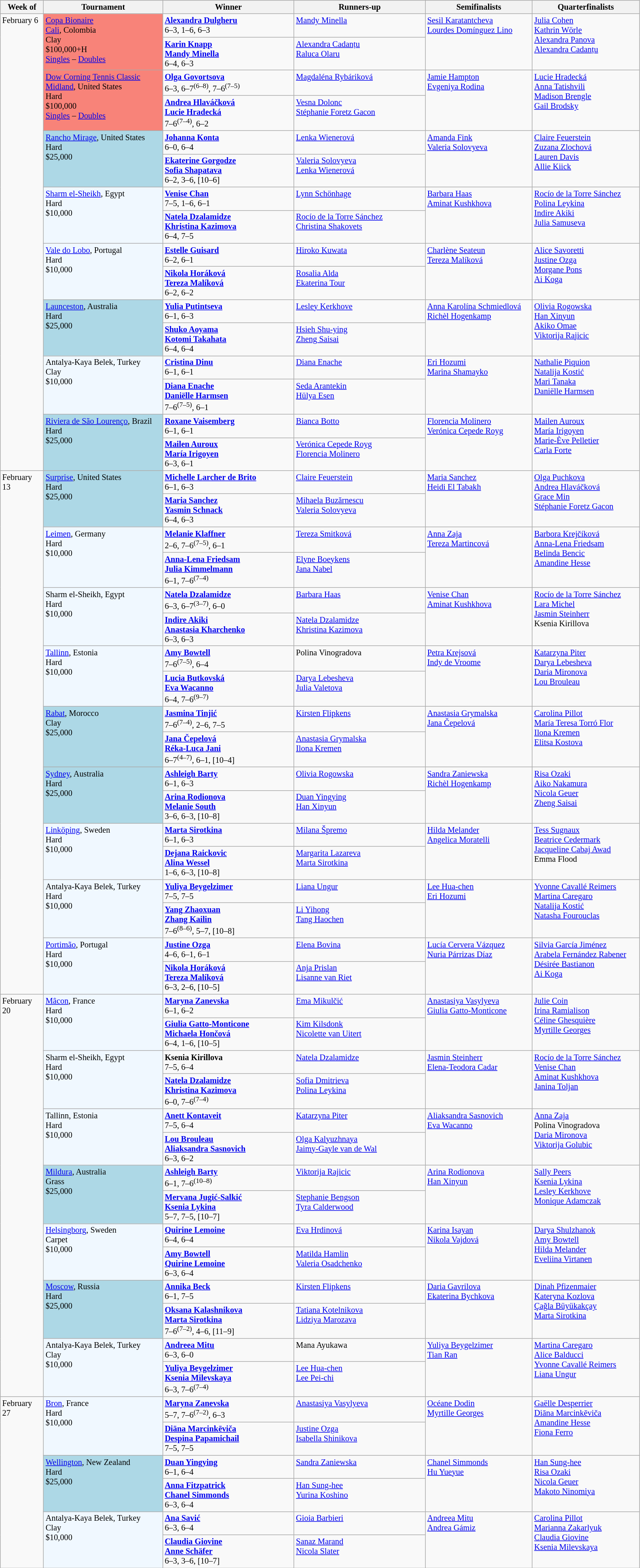<table class="wikitable" style="font-size:85%;">
<tr>
<th width="65">Week of</th>
<th style="width:190px;">Tournament</th>
<th style="width:210px;">Winner</th>
<th style="width:210px;">Runners-up</th>
<th style="width:170px;">Semifinalists</th>
<th style="width:170px;">Quarterfinalists</th>
</tr>
<tr valign=top>
<td rowspan=16>February 6</td>
<td rowspan="2" style="background:#f88379;"><a href='#'>Copa Bionaire</a> <br>  <a href='#'>Cali</a>, Colombia <br> Clay <br> $100,000+H <br> <a href='#'>Singles</a> – <a href='#'>Doubles</a></td>
<td> <strong><a href='#'>Alexandra Dulgheru</a></strong> <br> 6–3, 1–6, 6–3</td>
<td> <a href='#'>Mandy Minella</a></td>
<td rowspan=2> <a href='#'>Sesil Karatantcheva</a> <br>  <a href='#'>Lourdes Domínguez Lino</a></td>
<td rowspan=2> <a href='#'>Julia Cohen</a> <br>  <a href='#'>Kathrin Wörle</a> <br>  <a href='#'>Alexandra Panova</a> <br>  <a href='#'>Alexandra Cadanțu</a></td>
</tr>
<tr valign=top>
<td> <strong><a href='#'>Karin Knapp</a> <br>  <a href='#'>Mandy Minella</a></strong> <br> 6–4, 6–3</td>
<td> <a href='#'>Alexandra Cadanțu</a> <br>  <a href='#'>Raluca Olaru</a></td>
</tr>
<tr valign=top>
<td rowspan="2" style="background:#f88379;"><a href='#'>Dow Corning Tennis Classic</a> <br> <a href='#'>Midland</a>, United States <br> Hard <br> $100,000 <br> <a href='#'>Singles</a> – <a href='#'>Doubles</a></td>
<td> <strong><a href='#'>Olga Govortsova</a></strong> <br> 6–3, 6–7<sup>(6–8)</sup>, 7–6<sup>(7–5)</sup></td>
<td> <a href='#'>Magdaléna Rybáriková</a></td>
<td rowspan=2> <a href='#'>Jamie Hampton</a><br>  <a href='#'>Evgeniya Rodina</a></td>
<td rowspan=2> <a href='#'>Lucie Hradecká</a> <br>  <a href='#'>Anna Tatishvili</a> <br>  <a href='#'>Madison Brengle</a> <br>  <a href='#'>Gail Brodsky</a></td>
</tr>
<tr valign=top>
<td> <strong><a href='#'>Andrea Hlaváčková</a> <br>  <a href='#'>Lucie Hradecká</a></strong> <br> 7–6<sup>(7–4)</sup>, 6–2</td>
<td> <a href='#'>Vesna Dolonc</a> <br>  <a href='#'>Stéphanie Foretz Gacon</a></td>
</tr>
<tr valign=top>
<td rowspan="2" style="background:lightblue;"><a href='#'>Rancho Mirage</a>, United States <br> Hard <br> $25,000 <br>  </td>
<td> <strong><a href='#'>Johanna Konta</a></strong> <br> 6–0, 6–4</td>
<td> <a href='#'>Lenka Wienerová</a></td>
<td rowspan=2> <a href='#'>Amanda Fink</a> <br>  <a href='#'>Valeria Solovyeva</a></td>
<td rowspan=2> <a href='#'>Claire Feuerstein</a> <br>  <a href='#'>Zuzana Zlochová</a> <br>  <a href='#'>Lauren Davis</a> <br>  <a href='#'>Allie Kiick</a></td>
</tr>
<tr valign=top>
<td> <strong><a href='#'>Ekaterine Gorgodze</a> <br>  <a href='#'>Sofia Shapatava</a></strong> <br> 6–2, 3–6, [10–6]</td>
<td> <a href='#'>Valeria Solovyeva</a> <br>  <a href='#'>Lenka Wienerová</a></td>
</tr>
<tr valign=top>
<td rowspan="2" style="background:#f0f8ff;"><a href='#'>Sharm el-Sheikh</a>, Egypt <br> Hard <br> $10,000 <br> </td>
<td> <strong><a href='#'>Venise Chan</a></strong> <br> 7–5, 1–6, 6–1</td>
<td> <a href='#'>Lynn Schönhage</a></td>
<td rowspan=2> <a href='#'>Barbara Haas</a> <br>  <a href='#'>Aminat Kushkhova</a></td>
<td rowspan=2> <a href='#'>Rocío de la Torre Sánchez</a> <br>  <a href='#'>Polina Leykina</a> <br>  <a href='#'>Indire Akiki</a> <br>  <a href='#'>Julia Samuseva</a></td>
</tr>
<tr valign=top>
<td> <strong><a href='#'>Natela Dzalamidze</a> <br>  <a href='#'>Khristina Kazimova</a></strong> <br> 6–4, 7–5</td>
<td> <a href='#'>Rocío de la Torre Sánchez</a> <br>  <a href='#'>Christina Shakovets</a></td>
</tr>
<tr valign=top>
<td rowspan="2" style="background:#f0f8ff;"><a href='#'>Vale do Lobo</a>, Portugal <br> Hard <br> $10,000 <br> </td>
<td> <strong><a href='#'>Estelle Guisard</a></strong> <br> 6–2, 6–1</td>
<td> <a href='#'>Hiroko Kuwata</a></td>
<td rowspan=2> <a href='#'>Charlène Seateun</a> <br>  <a href='#'>Tereza Malíková</a></td>
<td rowspan=2> <a href='#'>Alice Savoretti</a> <br>  <a href='#'>Justine Ozga</a> <br>  <a href='#'>Morgane Pons</a> <br>  <a href='#'>Ai Koga</a></td>
</tr>
<tr valign=top>
<td> <strong><a href='#'>Nikola Horáková</a> <br>  <a href='#'>Tereza Malíková</a></strong> <br> 6–2, 6–2</td>
<td> <a href='#'>Rosalia Alda</a> <br>  <a href='#'>Ekaterina Tour</a></td>
</tr>
<tr valign=top>
<td rowspan="2" style="background:lightblue;"><a href='#'>Launceston</a>, Australia <br> Hard <br> $25,000 <br>  </td>
<td> <strong><a href='#'>Yulia Putintseva</a></strong> <br> 6–1, 6–3</td>
<td> <a href='#'>Lesley Kerkhove</a></td>
<td rowspan=2> <a href='#'>Anna Karolína Schmiedlová</a> <br>  <a href='#'>Richèl Hogenkamp</a></td>
<td rowspan=2> <a href='#'>Olivia Rogowska</a> <br>  <a href='#'>Han Xinyun</a> <br>  <a href='#'>Akiko Omae</a> <br>  <a href='#'>Viktorija Rajicic</a></td>
</tr>
<tr valign=top>
<td> <strong><a href='#'>Shuko Aoyama</a> <br>  <a href='#'>Kotomi Takahata</a></strong> <br> 6–4, 6–4</td>
<td> <a href='#'>Hsieh Shu-ying</a> <br>  <a href='#'>Zheng Saisai</a></td>
</tr>
<tr valign=top>
<td rowspan="2" style="background:#f0f8ff;">Antalya-Kaya Belek, Turkey <br> Clay <br> $10,000 <br> </td>
<td> <strong><a href='#'>Cristina Dinu</a></strong> <br> 6–1, 6–1</td>
<td> <a href='#'>Diana Enache</a></td>
<td rowspan=2> <a href='#'>Eri Hozumi</a> <br>  <a href='#'>Marina Shamayko</a></td>
<td rowspan=2> <a href='#'>Nathalie Piquion</a> <br>  <a href='#'>Natalija Kostić</a> <br>  <a href='#'>Mari Tanaka</a> <br>  <a href='#'>Daniëlle Harmsen</a></td>
</tr>
<tr valign=top>
<td> <strong><a href='#'>Diana Enache</a> <br>  <a href='#'>Daniëlle Harmsen</a></strong> <br> 7–6<sup>(7–5)</sup>, 6–1</td>
<td> <a href='#'>Seda Arantekin</a> <br>  <a href='#'>Hülya Esen</a></td>
</tr>
<tr valign=top>
<td rowspan="2" style="background:lightblue;"><a href='#'>Riviera de São Lourenço</a>, Brazil <br> Hard <br> $25,000 <br>  </td>
<td> <strong><a href='#'>Roxane Vaisemberg</a></strong> <br> 6–1, 6–1</td>
<td> <a href='#'>Bianca Botto</a></td>
<td rowspan=2> <a href='#'>Florencia Molinero</a> <br>  <a href='#'>Verónica Cepede Royg</a></td>
<td rowspan=2> <a href='#'>Mailen Auroux</a> <br>  <a href='#'>María Irigoyen</a> <br>  <a href='#'>Marie-Ève Pelletier</a> <br>  <a href='#'>Carla Forte</a></td>
</tr>
<tr valign=top>
<td> <strong><a href='#'>Mailen Auroux</a> <br>  <a href='#'>María Irigoyen</a></strong> <br> 6–3, 6–1</td>
<td> <a href='#'>Verónica Cepede Royg</a> <br>  <a href='#'>Florencia Molinero</a></td>
</tr>
<tr valign=top>
<td rowspan=18>February 13</td>
<td rowspan="2" style="background:lightblue;"><a href='#'>Surprise</a>, United States <br> Hard <br> $25,000 <br>  </td>
<td> <strong><a href='#'>Michelle Larcher de Brito</a></strong> <br> 6–1, 6–3</td>
<td> <a href='#'>Claire Feuerstein</a></td>
<td rowspan=2> <a href='#'>Maria Sanchez</a> <br>  <a href='#'>Heidi El Tabakh</a></td>
<td rowspan=2> <a href='#'>Olga Puchkova</a> <br>  <a href='#'>Andrea Hlaváčková</a> <br>  <a href='#'>Grace Min</a> <br>  <a href='#'>Stéphanie Foretz Gacon</a></td>
</tr>
<tr valign=top>
<td> <strong><a href='#'>Maria Sanchez</a> <br>  <a href='#'>Yasmin Schnack</a></strong> <br> 6–4, 6–3</td>
<td> <a href='#'>Mihaela Buzărnescu</a> <br>  <a href='#'>Valeria Solovyeva</a></td>
</tr>
<tr valign=top>
<td rowspan="2" style="background:#f0f8ff;"><a href='#'>Leimen</a>, Germany <br> Hard <br> $10,000 <br> </td>
<td> <strong><a href='#'>Melanie Klaffner</a></strong> <br> 2–6, 7–6<sup>(7–5)</sup>, 6–1</td>
<td> <a href='#'>Tereza Smitková</a></td>
<td rowspan=2> <a href='#'>Anna Zaja</a> <br>  <a href='#'>Tereza Martincová</a></td>
<td rowspan=2> <a href='#'>Barbora Krejčíková</a> <br>  <a href='#'>Anna-Lena Friedsam</a> <br>  <a href='#'>Belinda Bencic</a> <br>  <a href='#'>Amandine Hesse</a></td>
</tr>
<tr valign=top>
<td> <strong><a href='#'>Anna-Lena Friedsam</a> <br>  <a href='#'>Julia Kimmelmann</a></strong> <br> 6–1, 7–6<sup>(7–4)</sup></td>
<td> <a href='#'>Elyne Boeykens</a> <br>  <a href='#'>Jana Nabel</a></td>
</tr>
<tr valign=top>
<td rowspan="2" style="background:#f0f8ff;">Sharm el-Sheikh, Egypt <br> Hard <br> $10,000 <br> </td>
<td> <strong><a href='#'>Natela Dzalamidze</a></strong> <br> 6–3, 6–7<sup>(3–7)</sup>, 6–0</td>
<td> <a href='#'>Barbara Haas</a></td>
<td rowspan=2> <a href='#'>Venise Chan</a> <br>  <a href='#'>Aminat Kushkhova</a></td>
<td rowspan=2> <a href='#'>Rocío de la Torre Sánchez</a> <br>  <a href='#'>Lara Michel</a> <br>  <a href='#'>Jasmin Steinherr</a> <br>  Ksenia Kirillova</td>
</tr>
<tr valign=top>
<td> <strong><a href='#'>Indire Akiki</a> <br>  <a href='#'>Anastasia Kharchenko</a></strong> <br> 6–3, 6–3</td>
<td> <a href='#'>Natela Dzalamidze</a> <br>  <a href='#'>Khristina Kazimova</a></td>
</tr>
<tr valign=top>
<td rowspan="2" style="background:#f0f8ff;"><a href='#'>Tallinn</a>, Estonia <br> Hard <br> $10,000 <br> </td>
<td> <strong><a href='#'>Amy Bowtell</a></strong> <br> 7–6<sup>(7–5)</sup>, 6–4</td>
<td> Polina Vinogradova</td>
<td rowspan=2> <a href='#'>Petra Krejsová</a><br>  <a href='#'>Indy de Vroome</a></td>
<td rowspan=2> <a href='#'>Katarzyna Piter</a> <br>  <a href='#'>Darya Lebesheva</a> <br>  <a href='#'>Daria Mironova</a> <br>  <a href='#'>Lou Brouleau</a></td>
</tr>
<tr valign=top>
<td> <strong><a href='#'>Lucia Butkovská</a> <br>  <a href='#'>Eva Wacanno</a></strong> <br> 6–4, 7–6<sup>(9–7)</sup></td>
<td> <a href='#'>Darya Lebesheva</a> <br>  <a href='#'>Julia Valetova</a></td>
</tr>
<tr valign=top>
<td rowspan="2" style="background:lightblue;"><a href='#'>Rabat</a>, Morocco <br> Clay <br> $25,000 <br>  </td>
<td> <strong><a href='#'>Jasmina Tinjić</a></strong> <br> 7–6<sup>(7–4)</sup>, 2–6, 7–5</td>
<td> <a href='#'>Kirsten Flipkens</a></td>
<td rowspan=2> <a href='#'>Anastasia Grymalska</a> <br>  <a href='#'>Jana Čepelová</a></td>
<td rowspan=2> <a href='#'>Carolina Pillot</a> <br>  <a href='#'>María Teresa Torró Flor</a> <br>  <a href='#'>Ilona Kremen</a> <br>  <a href='#'>Elitsa Kostova</a></td>
</tr>
<tr valign=top>
<td> <strong><a href='#'>Jana Čepelová</a> <br>  <a href='#'>Réka-Luca Jani</a></strong> <br> 6–7<sup>(4–7)</sup>, 6–1, [10–4]</td>
<td> <a href='#'>Anastasia Grymalska</a> <br>  <a href='#'>Ilona Kremen</a></td>
</tr>
<tr valign=top>
<td rowspan="2" style="background:lightblue;"><a href='#'>Sydney</a>, Australia <br> Hard <br> $25,000 <br>  </td>
<td> <strong><a href='#'>Ashleigh Barty</a></strong> <br> 6–1, 6–3</td>
<td> <a href='#'>Olivia Rogowska</a></td>
<td rowspan=2> <a href='#'>Sandra Zaniewska</a> <br>  <a href='#'>Richèl Hogenkamp</a></td>
<td rowspan=2> <a href='#'>Risa Ozaki</a> <br>  <a href='#'>Aiko Nakamura</a> <br>  <a href='#'>Nicola Geuer</a> <br>  <a href='#'>Zheng Saisai</a></td>
</tr>
<tr valign=top>
<td> <strong><a href='#'>Arina Rodionova</a> <br>  <a href='#'>Melanie South</a></strong> <br> 3–6, 6–3, [10–8]</td>
<td> <a href='#'>Duan Yingying</a> <br>  <a href='#'>Han Xinyun</a></td>
</tr>
<tr valign=top>
<td rowspan="2" style="background:#f0f8ff;"><a href='#'>Linköping</a>, Sweden <br> Hard <br> $10,000 <br> </td>
<td> <strong><a href='#'>Marta Sirotkina</a></strong> <br> 6–1, 6–3</td>
<td> <a href='#'>Milana Špremo</a></td>
<td rowspan=2> <a href='#'>Hilda Melander</a> <br>  <a href='#'>Angelica Moratelli</a></td>
<td rowspan=2> <a href='#'>Tess Sugnaux</a> <br>  <a href='#'>Beatrice Cedermark</a> <br>  <a href='#'>Jacqueline Cabaj Awad</a> <br>  Emma Flood</td>
</tr>
<tr valign=top>
<td> <strong><a href='#'>Dejana Raickovic</a> <br>  <a href='#'>Alina Wessel</a></strong> <br> 1–6, 6–3, [10–8]</td>
<td> <a href='#'>Margarita Lazareva</a> <br>  <a href='#'>Marta Sirotkina</a></td>
</tr>
<tr valign=top>
<td rowspan="2" style="background:#f0f8ff;">Antalya-Kaya Belek, Turkey <br> Hard <br> $10,000 <br> </td>
<td> <strong><a href='#'>Yuliya Beygelzimer</a></strong> <br> 7–5, 7–5</td>
<td> <a href='#'>Liana Ungur</a></td>
<td rowspan=2> <a href='#'>Lee Hua-chen</a> <br>  <a href='#'>Eri Hozumi</a></td>
<td rowspan=2> <a href='#'>Yvonne Cavallé Reimers</a> <br>  <a href='#'>Martina Caregaro</a> <br>  <a href='#'>Natalija Kostić</a> <br>  <a href='#'>Natasha Fourouclas</a></td>
</tr>
<tr valign=top>
<td> <strong><a href='#'>Yang Zhaoxuan</a> <br>  <a href='#'>Zhang Kailin</a></strong> <br> 7–6<sup>(8–6)</sup>, 5–7, [10–8]</td>
<td> <a href='#'>Li Yihong</a> <br>  <a href='#'>Tang Haochen</a></td>
</tr>
<tr valign=top>
<td rowspan="2" style="background:#f0f8ff;"><a href='#'>Portimão</a>, Portugal <br> Hard <br> $10,000 <br> </td>
<td> <strong><a href='#'>Justine Ozga</a></strong> <br> 4–6, 6–1, 6–1</td>
<td> <a href='#'>Elena Bovina</a></td>
<td rowspan=2> <a href='#'>Lucía Cervera Vázquez</a> <br>  <a href='#'>Nuria Párrizas Díaz</a></td>
<td rowspan=2> <a href='#'>Silvia García Jiménez</a> <br>  <a href='#'>Arabela Fernández Rabener</a> <br>  <a href='#'>Désirée Bastianon</a> <br>  <a href='#'>Ai Koga</a></td>
</tr>
<tr valign=top>
<td> <strong><a href='#'>Nikola Horáková</a> <br>  <a href='#'>Tereza Malíková</a></strong> <br> 6–3, 2–6, [10–5]</td>
<td> <a href='#'>Anja Prislan</a> <br>  <a href='#'>Lisanne van Riet</a></td>
</tr>
<tr valign=top>
<td rowspan=14>February 20</td>
<td rowspan="2" style="background:#f0f8ff;"><a href='#'>Mâcon</a>, France <br> Hard <br> $10,000 <br> </td>
<td> <strong><a href='#'>Maryna Zanevska</a></strong> <br> 6–1, 6–2</td>
<td> <a href='#'>Ema Mikulčić</a></td>
<td rowspan=2> <a href='#'>Anastasiya Vasylyeva</a> <br>  <a href='#'>Giulia Gatto-Monticone</a></td>
<td rowspan=2> <a href='#'>Julie Coin</a> <br>  <a href='#'>Irina Ramialison</a> <br>  <a href='#'>Céline Ghesquière</a> <br>  <a href='#'>Myrtille Georges</a></td>
</tr>
<tr valign=top>
<td> <strong><a href='#'>Giulia Gatto-Monticone</a> <br>  <a href='#'>Michaela Hončová</a></strong> <br> 6–4, 1–6, [10–5]</td>
<td> <a href='#'>Kim Kilsdonk</a> <br>  <a href='#'>Nicolette van Uitert</a></td>
</tr>
<tr valign=top>
<td rowspan="2" style="background:#f0f8ff;">Sharm el-Sheikh, Egypt <br> Hard <br> $10,000 <br> </td>
<td> <strong>Ksenia Kirillova</strong> <br> 7–5, 6–4</td>
<td> <a href='#'>Natela Dzalamidze</a></td>
<td rowspan=2> <a href='#'>Jasmin Steinherr</a> <br>  <a href='#'>Elena-Teodora Cadar</a></td>
<td rowspan=2> <a href='#'>Rocío de la Torre Sánchez</a> <br>  <a href='#'>Venise Chan</a> <br>  <a href='#'>Aminat Kushkhova</a> <br>  <a href='#'>Janina Toljan</a></td>
</tr>
<tr valign=top>
<td> <strong><a href='#'>Natela Dzalamidze</a> <br>  <a href='#'>Khristina Kazimova</a></strong> <br> 6–0, 7–6<sup>(7–4)</sup></td>
<td> <a href='#'>Sofia Dmitrieva</a> <br>  <a href='#'>Polina Leykina</a></td>
</tr>
<tr valign=top>
<td rowspan="2" style="background:#f0f8ff;">Tallinn, Estonia <br> Hard <br> $10,000 <br> </td>
<td> <strong><a href='#'>Anett Kontaveit</a></strong> <br> 7–5, 6–4</td>
<td> <a href='#'>Katarzyna Piter</a></td>
<td rowspan=2> <a href='#'>Aliaksandra Sasnovich</a> <br>  <a href='#'>Eva Wacanno</a></td>
<td rowspan=2> <a href='#'>Anna Zaja</a> <br>  Polina Vinogradova <br>  <a href='#'>Daria Mironova</a> <br>  <a href='#'>Viktorija Golubic</a></td>
</tr>
<tr valign=top>
<td> <strong><a href='#'>Lou Brouleau</a> <br>  <a href='#'>Aliaksandra Sasnovich</a></strong> <br> 6–3, 6–2</td>
<td> <a href='#'>Olga Kalyuzhnaya</a> <br>  <a href='#'>Jaimy-Gayle van de Wal</a></td>
</tr>
<tr valign=top>
<td rowspan="2" rowspan="2" style="background:lightblue;"><a href='#'>Mildura</a>, Australia <br> Grass <br> $25,000 <br>  </td>
<td> <strong><a href='#'>Ashleigh Barty</a></strong> <br> 6–1, 7–6<sup>(10–8)</sup></td>
<td> <a href='#'>Viktorija Rajicic</a></td>
<td rowspan=2> <a href='#'>Arina Rodionova</a> <br>  <a href='#'>Han Xinyun</a></td>
<td rowspan=2> <a href='#'>Sally Peers</a> <br>  <a href='#'>Ksenia Lykina</a> <br>  <a href='#'>Lesley Kerkhove</a> <br>  <a href='#'>Monique Adamczak</a></td>
</tr>
<tr valign=top>
<td> <strong><a href='#'>Mervana Jugić-Salkić</a> <br>  <a href='#'>Ksenia Lykina</a></strong> <br> 5–7, 7–5, [10–7]</td>
<td> <a href='#'>Stephanie Bengson</a> <br>  <a href='#'>Tyra Calderwood</a></td>
</tr>
<tr valign=top>
<td rowspan="2" style="background:#f0f8ff;"><a href='#'>Helsingborg</a>, Sweden <br> Carpet <br> $10,000 <br> </td>
<td> <strong><a href='#'>Quirine Lemoine</a></strong> <br> 6–4, 6–4</td>
<td> <a href='#'>Eva Hrdinová</a></td>
<td rowspan=2> <a href='#'>Karina Isayan</a> <br>  <a href='#'>Nikola Vajdová</a></td>
<td rowspan=2> <a href='#'>Darya Shulzhanok</a> <br>  <a href='#'>Amy Bowtell</a> <br>  <a href='#'>Hilda Melander</a> <br>  <a href='#'>Eveliina Virtanen</a></td>
</tr>
<tr valign=top>
<td> <strong><a href='#'>Amy Bowtell</a> <br>  <a href='#'>Quirine Lemoine</a></strong> <br> 6–3, 6–4</td>
<td> <a href='#'>Matilda Hamlin</a> <br>  <a href='#'>Valeria Osadchenko</a></td>
</tr>
<tr valign=top>
<td rowspan="2" style="background:lightblue;"><a href='#'>Moscow</a>, Russia <br> Hard <br> $25,000 <br> </td>
<td> <strong><a href='#'>Annika Beck</a></strong> <br> 6–1, 7–5</td>
<td> <a href='#'>Kirsten Flipkens</a></td>
<td rowspan=2> <a href='#'>Daria Gavrilova</a> <br>  <a href='#'>Ekaterina Bychkova</a></td>
<td rowspan=2> <a href='#'>Dinah Pfizenmaier</a> <br>  <a href='#'>Kateryna Kozlova</a> <br>  <a href='#'>Çağla Büyükakçay</a> <br>  <a href='#'>Marta Sirotkina</a></td>
</tr>
<tr valign=top>
<td> <strong><a href='#'>Oksana Kalashnikova</a> <br>  <a href='#'>Marta Sirotkina</a></strong> <br> 7–6<sup>(7–2)</sup>, 4–6, [11–9]</td>
<td> <a href='#'>Tatiana Kotelnikova</a> <br>  <a href='#'>Lidziya Marozava</a></td>
</tr>
<tr valign=top>
<td rowspan="2" style="background:#f0f8ff;">Antalya-Kaya Belek, Turkey <br> Clay <br> $10,000 <br> </td>
<td> <strong><a href='#'>Andreea Mitu</a></strong> <br> 6–3, 6–0</td>
<td> Mana Ayukawa</td>
<td rowspan=2> <a href='#'>Yuliya Beygelzimer</a> <br>  <a href='#'>Tian Ran</a></td>
<td rowspan=2> <a href='#'>Martina Caregaro</a> <br>  <a href='#'>Alice Balducci</a> <br>  <a href='#'>Yvonne Cavallé Reimers</a> <br>  <a href='#'>Liana Ungur</a></td>
</tr>
<tr valign=top>
<td> <strong><a href='#'>Yuliya Beygelzimer</a> <br>  <a href='#'>Ksenia Milevskaya</a></strong> <br> 6–3, 7–6<sup>(7–4)</sup></td>
<td> <a href='#'>Lee Hua-chen</a> <br>  <a href='#'>Lee Pei-chi</a></td>
</tr>
<tr valign=top>
<td rowspan=6>February 27</td>
<td rowspan="2" style="background:#f0f8ff;"><a href='#'>Bron</a>, France <br> Hard <br> $10,000 <br> </td>
<td> <strong><a href='#'>Maryna Zanevska</a></strong> <br> 5–7, 7–6<sup>(7–2)</sup>, 6–3</td>
<td> <a href='#'>Anastasiya Vasylyeva</a></td>
<td rowspan=2> <a href='#'>Océane Dodin</a> <br>  <a href='#'>Myrtille Georges</a></td>
<td rowspan=2> <a href='#'>Gaëlle Desperrier</a> <br>  <a href='#'>Diāna Marcinkēviča</a> <br>  <a href='#'>Amandine Hesse</a> <br>  <a href='#'>Fiona Ferro</a></td>
</tr>
<tr valign=top>
<td> <strong><a href='#'>Diāna Marcinkēviča</a> <br>  <a href='#'>Despina Papamichail</a></strong> <br> 7–5, 7–5</td>
<td> <a href='#'>Justine Ozga</a> <br>  <a href='#'>Isabella Shinikova</a></td>
</tr>
<tr valign=top>
<td rowspan="2" style="background:lightblue;"><a href='#'>Wellington</a>, New Zealand <br> Hard <br> $25,000 <br>  </td>
<td> <strong><a href='#'>Duan Yingying</a></strong> <br> 6–1, 6–4</td>
<td> <a href='#'>Sandra Zaniewska</a></td>
<td rowspan=2> <a href='#'>Chanel Simmonds</a> <br>  <a href='#'>Hu Yueyue</a></td>
<td rowspan=2> <a href='#'>Han Sung-hee</a> <br>  <a href='#'>Risa Ozaki</a> <br>  <a href='#'>Nicola Geuer</a> <br>  <a href='#'>Makoto Ninomiya</a></td>
</tr>
<tr valign=top>
<td> <strong><a href='#'>Anna Fitzpatrick</a> <br>  <a href='#'>Chanel Simmonds</a></strong> <br> 6–3, 6–4</td>
<td> <a href='#'>Han Sung-hee</a> <br>  <a href='#'>Yurina Koshino</a></td>
</tr>
<tr valign=top>
<td rowspan="2" style="background:#f0f8ff;">Antalya-Kaya Belek, Turkey <br> Clay <br> $10,000 <br> </td>
<td> <strong><a href='#'>Ana Savić</a></strong> <br> 6–3, 6–4</td>
<td> <a href='#'>Gioia Barbieri</a></td>
<td rowspan=2> <a href='#'>Andreea Mitu</a> <br>  <a href='#'>Andrea Gámiz</a></td>
<td rowspan=2> <a href='#'>Carolina Pillot</a> <br>  <a href='#'>Marianna Zakarlyuk</a> <br>  <a href='#'>Claudia Giovine</a> <br>  <a href='#'>Ksenia Milevskaya</a></td>
</tr>
<tr valign=top>
<td> <strong><a href='#'>Claudia Giovine</a> <br>  <a href='#'>Anne Schäfer</a></strong> <br> 6–3, 3–6, [10–7]</td>
<td> <a href='#'>Sanaz Marand</a> <br>  <a href='#'>Nicola Slater</a></td>
</tr>
</table>
